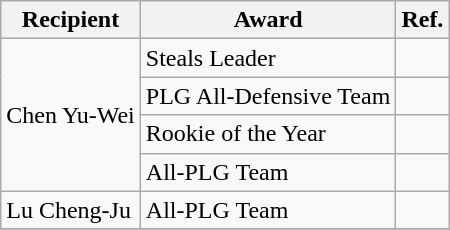<table class="wikitable">
<tr>
<th>Recipient</th>
<th>Award</th>
<th>Ref.</th>
</tr>
<tr>
<td rowspan=4>Chen Yu-Wei</td>
<td>Steals Leader</td>
<td></td>
</tr>
<tr>
<td>PLG All-Defensive Team</td>
<td></td>
</tr>
<tr>
<td>Rookie of the Year</td>
<td></td>
</tr>
<tr>
<td>All-PLG Team</td>
<td></td>
</tr>
<tr>
<td>Lu Cheng-Ju</td>
<td>All-PLG Team</td>
<td></td>
</tr>
<tr>
</tr>
</table>
